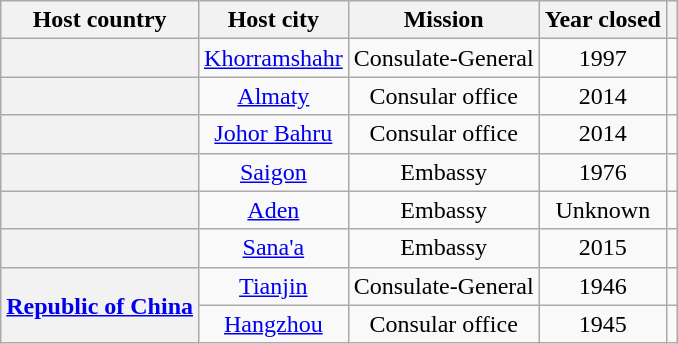<table class="wikitable plainrowheaders" style="text-align:center;">
<tr>
<th scope="col">Host country</th>
<th scope="col">Host city</th>
<th scope="col">Mission</th>
<th scope="col">Year closed</th>
<th scope="col"></th>
</tr>
<tr>
<th scope="row"></th>
<td><a href='#'>Khorramshahr</a></td>
<td>Consulate-General</td>
<td>1997</td>
<td></td>
</tr>
<tr>
<th scope="row"></th>
<td><a href='#'>Almaty</a></td>
<td>Consular office</td>
<td>2014</td>
<td></td>
</tr>
<tr>
<th scope="row"></th>
<td><a href='#'>Johor Bahru</a></td>
<td>Consular office</td>
<td>2014</td>
<td></td>
</tr>
<tr>
<th scope="row"></th>
<td><a href='#'>Saigon</a></td>
<td>Embassy</td>
<td>1976</td>
<td></td>
</tr>
<tr>
<th scope="row"></th>
<td><a href='#'>Aden</a></td>
<td>Embassy</td>
<td>Unknown</td>
<td></td>
</tr>
<tr>
<th scope="row"></th>
<td><a href='#'>Sana'a</a></td>
<td>Embassy</td>
<td>2015</td>
<td></td>
</tr>
<tr>
<th rowspan="2" scope="row"> <a href='#'>Republic of China</a></th>
<td><a href='#'>Tianjin</a></td>
<td>Consulate-General</td>
<td>1946</td>
<td></td>
</tr>
<tr>
<td><a href='#'>Hangzhou</a></td>
<td>Consular office</td>
<td>1945</td>
<td></td>
</tr>
</table>
